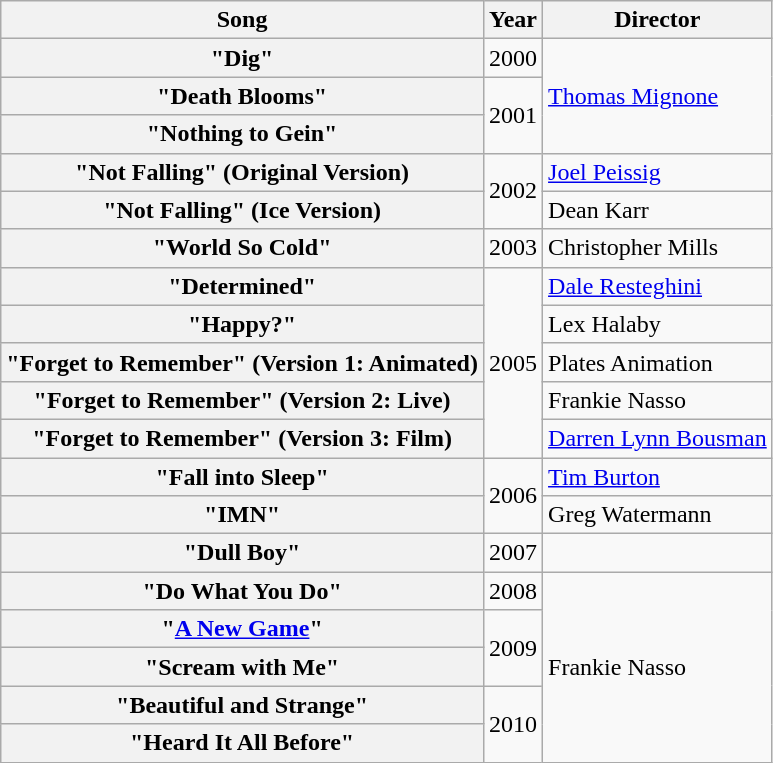<table class="wikitable plainrowheaders">
<tr>
<th>Song</th>
<th>Year</th>
<th>Director</th>
</tr>
<tr>
<th scope="row">"Dig"</th>
<td rowspan="1">2000</td>
<td rowspan="3"><a href='#'>Thomas Mignone</a></td>
</tr>
<tr>
<th scope="row">"Death Blooms"</th>
<td rowspan="2">2001</td>
</tr>
<tr>
<th scope="row">"Nothing to Gein"</th>
</tr>
<tr>
<th scope="row">"Not Falling" (Original Version)</th>
<td rowspan="2">2002</td>
<td><a href='#'>Joel Peissig</a></td>
</tr>
<tr>
<th scope="row">"Not Falling" (Ice Version)</th>
<td>Dean Karr</td>
</tr>
<tr>
<th scope="row">"World So Cold"</th>
<td>2003</td>
<td>Christopher Mills</td>
</tr>
<tr>
<th scope="row">"Determined"</th>
<td rowspan="5">2005</td>
<td><a href='#'>Dale Resteghini</a></td>
</tr>
<tr>
<th scope="row">"Happy?"</th>
<td>Lex Halaby</td>
</tr>
<tr>
<th scope="row">"Forget to Remember" (Version 1: Animated)</th>
<td>Plates Animation</td>
</tr>
<tr>
<th scope="row">"Forget to Remember" (Version 2: Live)</th>
<td>Frankie Nasso</td>
</tr>
<tr>
<th scope="row">"Forget to Remember" (Version 3: Film)</th>
<td><a href='#'>Darren Lynn Bousman</a></td>
</tr>
<tr>
<th scope="row">"Fall into Sleep"</th>
<td rowspan="2">2006</td>
<td><a href='#'>Tim Burton</a></td>
</tr>
<tr>
<th scope="row">"IMN"</th>
<td>Greg Watermann</td>
</tr>
<tr>
<th scope="row">"Dull Boy"</th>
<td>2007</td>
<td></td>
</tr>
<tr>
<th scope="row">"Do What You Do"</th>
<td>2008</td>
<td rowspan="5">Frankie Nasso</td>
</tr>
<tr>
<th scope="row">"<a href='#'>A New Game</a>"</th>
<td rowspan="2">2009</td>
</tr>
<tr>
<th scope="row">"Scream with Me"</th>
</tr>
<tr>
<th scope="row">"Beautiful and Strange"</th>
<td rowspan="2">2010</td>
</tr>
<tr>
<th scope="row">"Heard It All Before"</th>
</tr>
</table>
